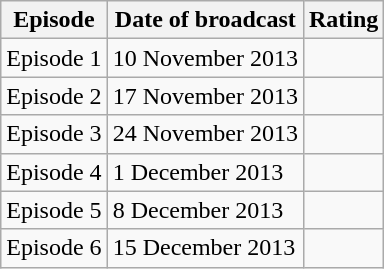<table class="wikitable">
<tr>
<th>Episode</th>
<th>Date of broadcast</th>
<th>Rating</th>
</tr>
<tr>
<td>Episode 1</td>
<td>10 November 2013</td>
<td></td>
</tr>
<tr>
<td>Episode 2</td>
<td>17 November 2013</td>
<td></td>
</tr>
<tr>
<td>Episode 3</td>
<td>24 November 2013</td>
<td></td>
</tr>
<tr>
<td>Episode 4</td>
<td>1 December 2013</td>
<td></td>
</tr>
<tr>
<td>Episode 5</td>
<td>8 December 2013</td>
<td></td>
</tr>
<tr>
<td>Episode 6</td>
<td>15 December 2013</td>
<td></td>
</tr>
</table>
